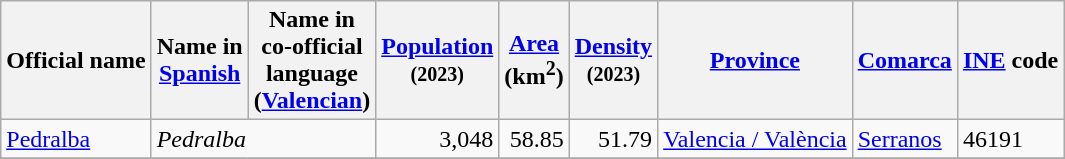<table class="wikitable sortable">
<tr>
<th align="left">Official name</th>
<th>Name in <br> <a href='#'>Spanish</a></th>
<th>Name in <br> co-official <br> language <br> (<a href='#'>Valencian</a>)</th>
<th><a href='#'>Population</a> <br> <small>(2023)</small></th>
<th><a href='#'>Area</a> <br> (km<sup>2</sup>)</th>
<th><a href='#'>Density</a> <br> <small>(2023)</small></th>
<th><a href='#'>Province</a></th>
<th><a href='#'>Comarca</a></th>
<th><a href='#'>INE</a> code</th>
</tr>
<tr>
<td><a href='#'>Pedralba</a></td>
<td colspan="2"><em>Pedralba</em></td>
<td align=right>3,048</td>
<td align=right>58.85</td>
<td align=right>51.79</td>
<td><a href='#'>Valencia / València</a></td>
<td><a href='#'>Serranos</a></td>
<td>46191</td>
</tr>
<tr>
</tr>
</table>
